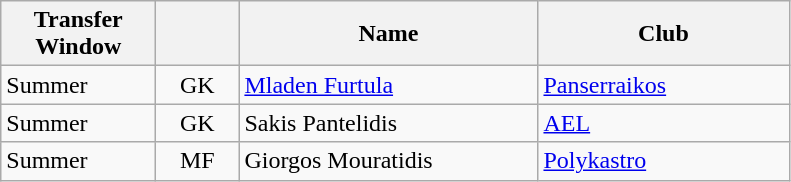<table class="wikitable plainrowheaders">
<tr>
<th scope="col" style="width:6em;">Transfer Window</th>
<th scope="col" style="width:3em;"></th>
<th scope="col" style="width:12em;">Name</th>
<th scope="col" style="width:10em;">Club</th>
</tr>
<tr>
<td>Summer</td>
<td align="center">GK</td>
<td> <a href='#'>Mladen Furtula</a></td>
<td> <a href='#'>Panserraikos</a></td>
</tr>
<tr>
<td>Summer</td>
<td align="center">GK</td>
<td> Sakis Pantelidis</td>
<td> <a href='#'>AEL</a></td>
</tr>
<tr>
<td>Summer</td>
<td align="center">MF</td>
<td> Giorgos Mouratidis</td>
<td> <a href='#'>Polykastro</a></td>
</tr>
</table>
